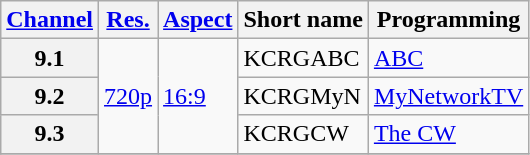<table class="wikitable">
<tr>
<th scope = "col"><a href='#'>Channel</a></th>
<th scope = "col"><a href='#'>Res.</a></th>
<th scope = "col"><a href='#'>Aspect</a></th>
<th scope = "col">Short name</th>
<th scope = "col">Programming</th>
</tr>
<tr>
<th scope = "row">9.1</th>
<td rowspan=3><a href='#'>720p</a></td>
<td rowspan=3><a href='#'>16:9</a></td>
<td>KCRGABC</td>
<td><a href='#'>ABC</a></td>
</tr>
<tr>
<th scope = "row">9.2</th>
<td>KCRGMyN</td>
<td><a href='#'>MyNetworkTV</a></td>
</tr>
<tr>
<th scope = "row">9.3</th>
<td>KCRGCW</td>
<td><a href='#'>The CW</a></td>
</tr>
<tr>
</tr>
</table>
